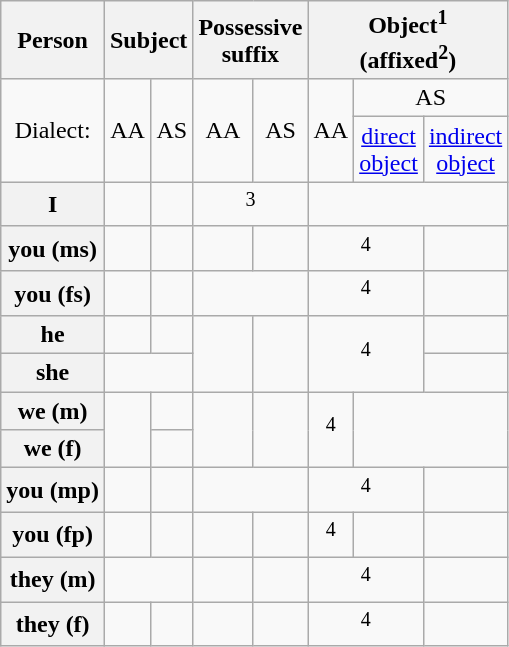<table class="wikitable" style="text-align:center;">
<tr>
<th>Person</th>
<th colspan="2">Subject</th>
<th colspan="2">Possessive <br> suffix</th>
<th colspan="3">Object<sup>1</sup> <br> (affixed<sup>2</sup>)</th>
</tr>
<tr>
<td rowspan="2">Dialect:</td>
<td rowspan="2">AA</td>
<td rowspan="2">AS</td>
<td rowspan="2">AA</td>
<td rowspan="2">AS</td>
<td rowspan="2">AA</td>
<td colspan="2">AS</td>
</tr>
<tr>
<td><a href='#'>direct <br> object</a></td>
<td><a href='#'>indirect <br> object</a></td>
</tr>
<tr>
<th>I</th>
<td></td>
<td></td>
<td colspan="2"><sup>3</sup></td>
<td colspan="3"></td>
</tr>
<tr>
<th>you (ms)</th>
<td></td>
<td></td>
<td></td>
<td></td>
<td colspan="2"><sup>4</sup></td>
<td></td>
</tr>
<tr>
<th>you (fs)</th>
<td></td>
<td></td>
<td colspan="2"></td>
<td colspan="2"><sup>4</sup></td>
<td></td>
</tr>
<tr>
<th>he</th>
<td></td>
<td></td>
<td rowspan="2"></td>
<td rowspan="2"></td>
<td rowspan="2" colspan="2"><sup>4</sup></td>
<td></td>
</tr>
<tr>
<th>she</th>
<td colspan="2"></td>
<td></td>
</tr>
<tr>
<th>we (m)</th>
<td rowspan="2"></td>
<td></td>
<td rowspan="2"></td>
<td rowspan="2"></td>
<td rowspan="2"><sup>4</sup></td>
<td rowspan="2" colspan="2"></td>
</tr>
<tr>
<th>we (f)</th>
<td></td>
</tr>
<tr>
<th>you (mp)</th>
<td></td>
<td></td>
<td colspan="2"></td>
<td colspan="2"><sup>4</sup></td>
<td></td>
</tr>
<tr>
<th>you (fp)</th>
<td></td>
<td></td>
<td></td>
<td></td>
<td><sup>4</sup></td>
<td></td>
<td></td>
</tr>
<tr>
<th>they (m)</th>
<td colspan="2"></td>
<td></td>
<td></td>
<td colspan="2"><sup>4</sup></td>
<td></td>
</tr>
<tr>
<th>they (f)</th>
<td></td>
<td></td>
<td></td>
<td></td>
<td colspan="2"><sup>4</sup></td>
<td></td>
</tr>
</table>
